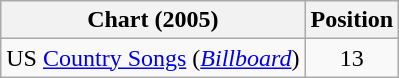<table class="wikitable sortable">
<tr>
<th scope="col">Chart (2005)</th>
<th scope="col">Position</th>
</tr>
<tr>
<td>US <a href='#'>Country Songs</a> (<em><a href='#'>Billboard</a></em>)</td>
<td align="center">13</td>
</tr>
</table>
